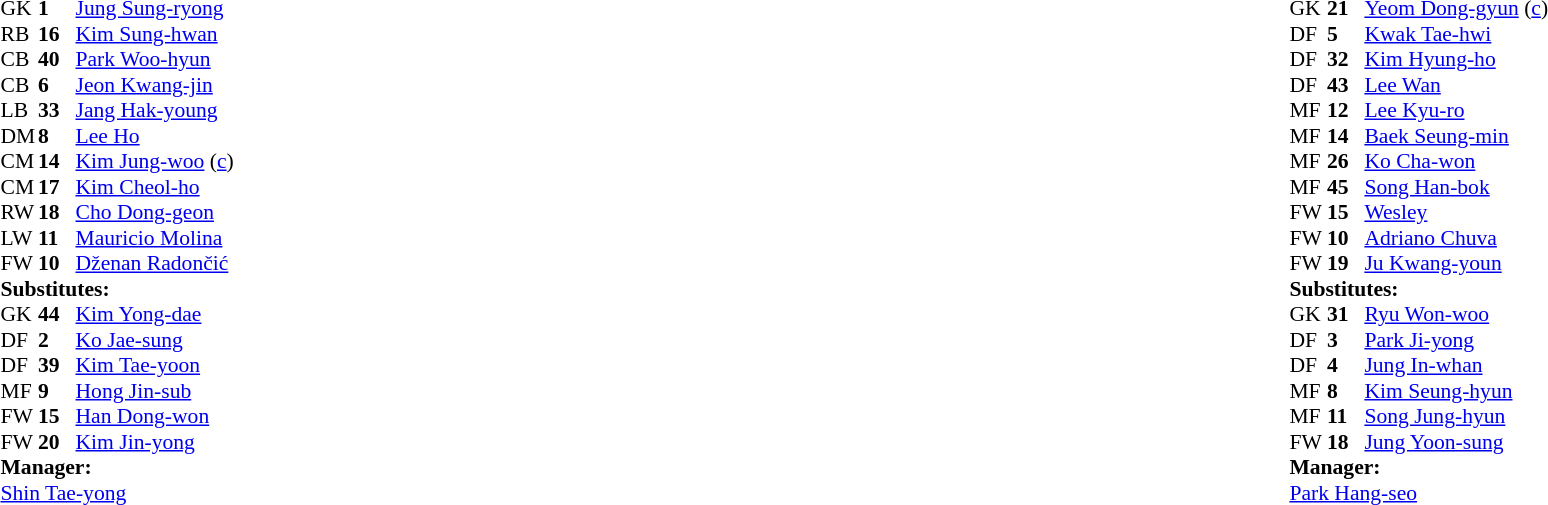<table width="100%">
<tr>
<td valign="top" width="50%"><br><table style="font-size: 90%" cellspacing="0" cellpadding="0">
<tr>
<th width=25></th>
<th width=25></th>
</tr>
<tr>
<td>GK</td>
<td><strong>1</strong></td>
<td> <a href='#'>Jung Sung-ryong</a></td>
</tr>
<tr>
<td>RB</td>
<td><strong>16</strong></td>
<td> <a href='#'>Kim Sung-hwan</a></td>
</tr>
<tr>
<td>CB</td>
<td><strong>40</strong></td>
<td> <a href='#'>Park Woo-hyun</a></td>
</tr>
<tr>
<td>CB</td>
<td><strong>6</strong></td>
<td> <a href='#'>Jeon Kwang-jin</a></td>
<td></td>
</tr>
<tr>
<td>LB</td>
<td><strong>33</strong></td>
<td> <a href='#'>Jang Hak-young</a></td>
</tr>
<tr>
<td>DM</td>
<td><strong>8</strong></td>
<td> <a href='#'>Lee Ho</a></td>
<td></td>
</tr>
<tr>
<td>CM</td>
<td><strong>14</strong></td>
<td> <a href='#'>Kim Jung-woo</a> (<a href='#'>c</a>)</td>
</tr>
<tr>
<td>CM</td>
<td><strong>17</strong></td>
<td> <a href='#'>Kim Cheol-ho</a></td>
<td></td>
<td></td>
</tr>
<tr>
<td>RW</td>
<td><strong>18</strong></td>
<td> <a href='#'>Cho Dong-geon</a></td>
<td></td>
<td></td>
</tr>
<tr>
<td>LW</td>
<td><strong>11</strong></td>
<td> <a href='#'>Mauricio Molina</a></td>
</tr>
<tr>
<td>FW</td>
<td><strong>10</strong></td>
<td> <a href='#'>Dženan Radončić</a></td>
<td></td>
</tr>
<tr>
<td colspan=3><strong>Substitutes:</strong></td>
</tr>
<tr>
<td>GK</td>
<td><strong>44</strong></td>
<td> <a href='#'>Kim Yong-dae</a></td>
</tr>
<tr>
<td>DF</td>
<td><strong>2</strong></td>
<td> <a href='#'>Ko Jae-sung</a></td>
<td></td>
<td></td>
</tr>
<tr>
<td>DF</td>
<td><strong>39</strong></td>
<td> <a href='#'>Kim Tae-yoon</a></td>
</tr>
<tr>
<td>MF</td>
<td><strong>9</strong></td>
<td> <a href='#'>Hong Jin-sub</a></td>
</tr>
<tr>
<td>FW</td>
<td><strong>15</strong></td>
<td> <a href='#'>Han Dong-won</a></td>
</tr>
<tr>
<td>FW</td>
<td><strong>20</strong></td>
<td> <a href='#'>Kim Jin-yong</a></td>
<td></td>
<td></td>
</tr>
<tr>
<td colspan=3><strong>Manager:</strong></td>
</tr>
<tr>
<td colspan=4> <a href='#'>Shin Tae-yong</a></td>
</tr>
</table>
</td>
<td valign="top"></td>
<td valign="top" width="50%"><br><table style="font-size: 90%" cellspacing="0" cellpadding="0" align=center>
<tr>
<th width=25></th>
<th width=25></th>
</tr>
<tr>
<td>GK</td>
<td><strong>21</strong></td>
<td> <a href='#'>Yeom Dong-gyun</a> (<a href='#'>c</a>)</td>
</tr>
<tr>
<td>DF</td>
<td><strong>5</strong></td>
<td> <a href='#'>Kwak Tae-hwi</a></td>
</tr>
<tr>
<td>DF</td>
<td><strong>32</strong></td>
<td> <a href='#'>Kim Hyung-ho</a></td>
</tr>
<tr>
<td>DF</td>
<td><strong>43</strong></td>
<td> <a href='#'>Lee Wan</a></td>
</tr>
<tr>
<td>MF</td>
<td><strong>12</strong></td>
<td> <a href='#'>Lee Kyu-ro</a></td>
</tr>
<tr>
<td>MF</td>
<td><strong>14</strong></td>
<td> <a href='#'>Baek Seung-min</a></td>
</tr>
<tr>
<td>MF</td>
<td><strong>26</strong></td>
<td> <a href='#'>Ko Cha-won</a></td>
<td></td>
<td></td>
</tr>
<tr>
<td>MF</td>
<td><strong>45</strong></td>
<td> <a href='#'>Song Han-bok</a></td>
<td></td>
<td></td>
</tr>
<tr>
<td>FW</td>
<td><strong>15</strong></td>
<td> <a href='#'>Wesley</a></td>
</tr>
<tr>
<td>FW</td>
<td><strong>10</strong></td>
<td> <a href='#'>Adriano Chuva</a></td>
</tr>
<tr>
<td>FW</td>
<td><strong>19</strong></td>
<td> <a href='#'>Ju Kwang-youn</a></td>
<td></td>
<td></td>
</tr>
<tr>
<td colspan=3><strong>Substitutes:</strong></td>
</tr>
<tr>
<td>GK</td>
<td><strong>31</strong></td>
<td> <a href='#'>Ryu Won-woo</a></td>
</tr>
<tr>
<td>DF</td>
<td><strong>3</strong></td>
<td> <a href='#'>Park Ji-yong</a></td>
</tr>
<tr>
<td>DF</td>
<td><strong>4</strong></td>
<td> <a href='#'>Jung In-whan</a></td>
</tr>
<tr>
<td>MF</td>
<td><strong>8</strong></td>
<td> <a href='#'>Kim Seung-hyun</a></td>
<td></td>
<td></td>
</tr>
<tr>
<td>MF</td>
<td><strong>11</strong></td>
<td> <a href='#'>Song Jung-hyun</a></td>
<td></td>
<td></td>
</tr>
<tr>
<td>FW</td>
<td><strong>18</strong></td>
<td> <a href='#'>Jung Yoon-sung</a></td>
<td></td>
<td></td>
</tr>
<tr>
<td colspan=3><strong>Manager:</strong></td>
</tr>
<tr>
<td colspan=4> <a href='#'>Park Hang-seo</a></td>
</tr>
</table>
</td>
</tr>
</table>
